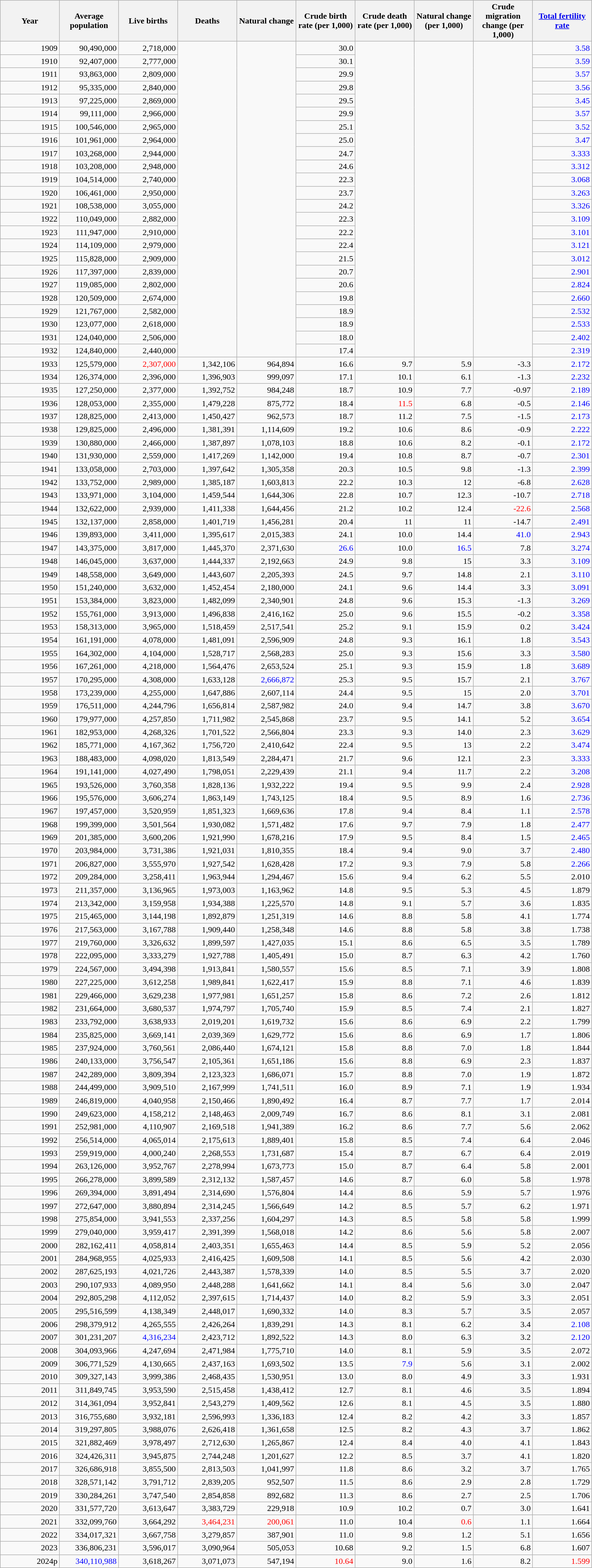<table class="wikitable sortable" style="text-align: right;">
<tr>
<th style="width:80pt;">Year</th>
<th style="width:80pt;">Average population</th>
<th style="width:80pt;">Live births<br></th>
<th style="width:80pt;">Deaths<br></th>
<th style="width:80pt;">Natural change</th>
<th style="width:80pt;">Crude birth rate (per 1,000)</th>
<th style="width:80pt;">Crude death rate (per 1,000)</th>
<th style="width:80pt;">Natural change (per 1,000)</th>
<th style="width:80pt;">Crude migration change (per 1,000)</th>
<th style="width:80pt;"><a href='#'>Total fertility rate</a></th>
</tr>
<tr>
<td>1909</td>
<td>90,490,000</td>
<td>2,718,000</td>
<td rowspan="24"></td>
<td rowspan="24"></td>
<td>30.0</td>
<td rowspan="24"></td>
<td rowspan="24"></td>
<td rowspan="24"></td>
<td style="text-align:right; color:blue;">3.58</td>
</tr>
<tr>
<td>1910</td>
<td>92,407,000</td>
<td>2,777,000</td>
<td>30.1</td>
<td style="text-align:right; color:blue;">3.59</td>
</tr>
<tr>
<td>1911</td>
<td>93,863,000</td>
<td>2,809,000</td>
<td>29.9</td>
<td style="text-align:right; color:blue;">3.57</td>
</tr>
<tr>
<td>1912</td>
<td>95,335,000</td>
<td>2,840,000</td>
<td>29.8</td>
<td style="text-align:right; color:blue;">3.56</td>
</tr>
<tr>
<td>1913</td>
<td>97,225,000</td>
<td>2,869,000</td>
<td>29.5</td>
<td style="text-align:right; color:blue;">3.45</td>
</tr>
<tr>
<td>1914</td>
<td>99,111,000</td>
<td>2,966,000</td>
<td>29.9</td>
<td style="text-align:right; color:blue;">3.57</td>
</tr>
<tr>
<td>1915</td>
<td>100,546,000</td>
<td>2,965,000</td>
<td>25.1</td>
<td style="text-align:right; color:blue;">3.52</td>
</tr>
<tr>
<td>1916</td>
<td>101,961,000</td>
<td>2,964,000</td>
<td>25.0</td>
<td style="text-align:right; color:blue;">3.47</td>
</tr>
<tr>
<td>1917</td>
<td>103,268,000</td>
<td>2,944,000</td>
<td>24.7</td>
<td style="text-align:right; color:blue;">3.333</td>
</tr>
<tr>
<td>1918</td>
<td>103,208,000</td>
<td>2,948,000</td>
<td>24.6</td>
<td style="text-align:right; color:blue;">3.312</td>
</tr>
<tr>
<td>1919</td>
<td>104,514,000</td>
<td>2,740,000</td>
<td>22.3</td>
<td style="text-align:right; color:blue;">3.068</td>
</tr>
<tr>
<td>1920</td>
<td>106,461,000</td>
<td>2,950,000</td>
<td>23.7</td>
<td style="text-align:right; color:blue;">3.263</td>
</tr>
<tr>
<td>1921</td>
<td>108,538,000</td>
<td>3,055,000</td>
<td>24.2</td>
<td style="text-align:right; color:blue;">3.326</td>
</tr>
<tr>
<td>1922</td>
<td>110,049,000</td>
<td>2,882,000</td>
<td>22.3</td>
<td style="text-align:right; color:blue;">3.109</td>
</tr>
<tr>
<td>1923</td>
<td>111,947,000</td>
<td>2,910,000</td>
<td>22.2</td>
<td style="text-align:right; color:blue;">3.101</td>
</tr>
<tr>
<td>1924</td>
<td>114,109,000</td>
<td>2,979,000</td>
<td>22.4</td>
<td style="text-align:right; color:blue;">3.121</td>
</tr>
<tr>
<td>1925</td>
<td>115,828,000</td>
<td>2,909,000</td>
<td>21.5</td>
<td style="text-align:right; color:blue;">3.012</td>
</tr>
<tr>
<td>1926</td>
<td>117,397,000</td>
<td>2,839,000</td>
<td>20.7</td>
<td style="text-align:right; color:blue;">2.901</td>
</tr>
<tr>
<td>1927</td>
<td>119,085,000</td>
<td>2,802,000</td>
<td>20.6</td>
<td style="text-align:right; color:blue;">2.824</td>
</tr>
<tr>
<td>1928</td>
<td>120,509,000</td>
<td>2,674,000</td>
<td>19.8</td>
<td style="text-align:right; color:blue;">2.660</td>
</tr>
<tr>
<td>1929</td>
<td>121,767,000</td>
<td>2,582,000</td>
<td>18.9</td>
<td style="text-align:right; color:blue;">2.532</td>
</tr>
<tr>
<td>1930</td>
<td>123,077,000</td>
<td>2,618,000</td>
<td>18.9</td>
<td style="text-align:right; color:blue;">2.533</td>
</tr>
<tr>
<td>1931</td>
<td>124,040,000</td>
<td>2,506,000</td>
<td>18.0</td>
<td style="text-align:right; color:blue;">2.402</td>
</tr>
<tr>
<td>1932</td>
<td>124,840,000</td>
<td>2,440,000</td>
<td>17.4</td>
<td style="text-align:right; color:blue;">2.319</td>
</tr>
<tr>
<td>1933</td>
<td>125,579,000</td>
<td style="color:red">2,307,000</td>
<td>1,342,106</td>
<td>964,894</td>
<td>16.6</td>
<td>9.7</td>
<td>5.9</td>
<td>-3.3</td>
<td style="text-align:right; color:blue;">2.172</td>
</tr>
<tr>
<td>1934</td>
<td>126,374,000</td>
<td>2,396,000</td>
<td>1,396,903</td>
<td>999,097</td>
<td>17.1</td>
<td>10.1</td>
<td>6.1</td>
<td>-1.3</td>
<td style="text-align:right; color:blue;">2.232</td>
</tr>
<tr>
<td>1935</td>
<td>127,250,000</td>
<td style="text-align:right;">2,377,000</td>
<td /style="text-align:right;">1,392,752</td>
<td style="text-align:right;">984,248</td>
<td style="text-align:right;">18.7</td>
<td style="text-align:right;">10.9</td>
<td style="text-align:right;">7.7</td>
<td>-0.97</td>
<td style="text-align:right; color:blue;">2.189</td>
</tr>
<tr>
<td>1936</td>
<td style="text-align:right;">128,053,000</td>
<td>2,355,000</td>
<td style="text-align:right;">1,479,228</td>
<td style="text-align:right;">875,772</td>
<td style="text-align:right;">18.4</td>
<td style="text-align:right;color:red;">11.5</td>
<td style="text-align:right;">6.8</td>
<td>-0.5</td>
<td style="color:blue;">2.146</td>
</tr>
<tr>
<td>1937</td>
<td style="text-align:right;">128,825,000</td>
<td style="text-align:right;">2,413,000</td>
<td style="text-align:right;">1,450,427</td>
<td style="text-align:right;">962,573</td>
<td style="text-align:right;">18.7</td>
<td style="text-align:right;">11.2</td>
<td style="text-align:right;">7.5</td>
<td>-1.5</td>
<td style="text-align:right; color:blue;">2.173</td>
</tr>
<tr>
<td>1938</td>
<td style="text-align:right;">129,825,000</td>
<td style="text-align:right;">2,496,000</td>
<td style="text-align:right;">1,381,391</td>
<td style="text-align:right;">1,114,609</td>
<td style="text-align:right;">19.2</td>
<td style="text-align:right;">10.6</td>
<td style="text-align:right;">8.6</td>
<td>-0.9</td>
<td style="text-align:right; color:blue;">2.222</td>
</tr>
<tr>
<td>1939</td>
<td style="text-align:right;">130,880,000</td>
<td style="text-align:right;">2,466,000</td>
<td style="text-align:right;">1,387,897</td>
<td style="text-align:right;">1,078,103</td>
<td style="text-align:right;">18.8</td>
<td style="text-align:right;">10.6</td>
<td style="text-align:right;">8.2</td>
<td>-0.1</td>
<td style="text-align:right; color:blue;">2.172</td>
</tr>
<tr>
<td>1940</td>
<td style="text-align:right;">131,930,000</td>
<td style="text-align:right;">2,559,000</td>
<td style="text-align:right;">1,417,269</td>
<td style="text-align:right;">1,142,000</td>
<td style="text-align:right;">19.4</td>
<td style="text-align:right;">10.8</td>
<td style="text-align:right;">8.7</td>
<td>-0.7</td>
<td style="text-align:right; color:blue;">2.301</td>
</tr>
<tr>
<td>1941</td>
<td style="text-align:right;">133,058,000</td>
<td style="text-align:right;">2,703,000</td>
<td style="text-align:right;">1,397,642</td>
<td style="text-align:right;">1,305,358</td>
<td style="text-align:right;">20.3</td>
<td style="text-align:right;">10.5</td>
<td style="text-align:right;">9.8</td>
<td>-1.3</td>
<td style="text-align:right; color:blue;">2.399</td>
</tr>
<tr>
<td>1942</td>
<td style="text-align:right;">133,752,000</td>
<td style="text-align:right;">2,989,000</td>
<td style="text-align:right;">1,385,187</td>
<td style="text-align:right;">1,603,813</td>
<td style="text-align:right;">22.2</td>
<td style="text-align:right;">10.3</td>
<td style="text-align:right;">12</td>
<td>-6.8</td>
<td style="text-align:right; color:blue;">2.628</td>
</tr>
<tr>
<td>1943</td>
<td style="text-align:right;">133,971,000</td>
<td style="text-align:right;">3,104,000</td>
<td style="text-align:right;">1,459,544</td>
<td style="text-align:right;">1,644,306</td>
<td style="text-align:right;">22.8</td>
<td style="text-align:right;">10.7</td>
<td style="text-align:right;">12.3</td>
<td>-10.7</td>
<td style="text-align:right; color:blue;">2.718</td>
</tr>
<tr>
<td>1944</td>
<td style="text-align:right;">132,622,000</td>
<td style="text-align:right;">2,939,000</td>
<td style="text-align:right;">1,411,338</td>
<td style="text-align:right;">1,644,456</td>
<td style="text-align:right;">21.2</td>
<td style="text-align:right;">10.2</td>
<td style="text-align:right;">12.4</td>
<td style=" color:red">-22.6</td>
<td style="text-align:right; color:blue;">2.568</td>
</tr>
<tr>
<td>1945</td>
<td style="text-align:right;">132,137,000</td>
<td style="text-align:right;">2,858,000</td>
<td style="text-align:right;">1,401,719</td>
<td style="text-align:right;">1,456,281</td>
<td style="text-align:right;">20.4</td>
<td style="text-align:right;">11</td>
<td style="text-align:right;">11</td>
<td>-14.7</td>
<td style="text-align:right; color:blue;">2.491</td>
</tr>
<tr>
<td>1946</td>
<td style="text-align:right;">139,893,000</td>
<td style="text-align:right;">3,411,000</td>
<td style="text-align:right;">1,395,617</td>
<td style="text-align:right;">2,015,383</td>
<td style="text-align:right;">24.1</td>
<td style="text-align:right;">10.0</td>
<td style="text-align:right;">14.4</td>
<td style=" color:blue">41.0</td>
<td style="text-align:right; color:blue;">2.943</td>
</tr>
<tr>
<td>1947</td>
<td style="text-align:right;">143,375,000</td>
<td style="text-align:right;">3,817,000</td>
<td style="text-align:right;">1,445,370</td>
<td style="text-align:right;">2,371,630</td>
<td style="text-align:right; color:blue;">26.6</td>
<td style="text-align:right;">10.0</td>
<td style="text-align:right; color:blue;">16.5</td>
<td>7.8</td>
<td style="text-align:right; color:blue;">3.274</td>
</tr>
<tr>
<td>1948</td>
<td style="text-align:right;">146,045,000</td>
<td style="text-align:right;">3,637,000</td>
<td style="text-align:right;">1,444,337</td>
<td style="text-align:right;">2,192,663</td>
<td style="text-align:right;">24.9</td>
<td style="text-align:right;">9.8</td>
<td style="text-align:right;">15</td>
<td>3.3</td>
<td style="text-align:right; color:blue;">3.109</td>
</tr>
<tr>
<td>1949</td>
<td style="text-align:right;">148,558,000</td>
<td style="text-align:right;">3,649,000</td>
<td style="text-align:right;">1,443,607</td>
<td style="text-align:right;">2,205,393</td>
<td style="text-align:right;">24.5</td>
<td style="text-align:right;">9.7</td>
<td style="text-align:right;">14.8</td>
<td>2.1</td>
<td style="text-align:right; color:blue;">3.110</td>
</tr>
<tr>
<td>1950</td>
<td style="text-align:right;">151,240,000</td>
<td style="text-align:right;">3,632,000</td>
<td style="text-align:right;">1,452,454</td>
<td style="text-align:right;">2,180,000</td>
<td style="text-align:right;">24.1</td>
<td style="text-align:right;">9.6</td>
<td style="text-align:right;">14.4</td>
<td>3.3</td>
<td style="text-align:right; color:blue;">3.091</td>
</tr>
<tr>
<td>1951</td>
<td style="text-align:right;">153,384,000</td>
<td style="text-align:right;">3,823,000</td>
<td style="text-align:right;">1,482,099</td>
<td style="text-align:right;">2,340,901</td>
<td style="text-align:right;">24.8</td>
<td style="text-align:right;">9.6</td>
<td style="text-align:right;">15.3</td>
<td>-1.3</td>
<td style="text-align:right; color:blue;">3.269</td>
</tr>
<tr>
<td>1952</td>
<td style="text-align:right;">155,761,000</td>
<td style="text-align:right;">3,913,000</td>
<td style="text-align:right;">1,496,838</td>
<td style="text-align:right;">2,416,162</td>
<td style="text-align:right;">25.0</td>
<td style="text-align:right;">9.6</td>
<td style="text-align:right;">15.5</td>
<td>-0.2</td>
<td style="text-align:right; color:blue;">3.358</td>
</tr>
<tr>
<td>1953</td>
<td style="text-align:right;">158,313,000</td>
<td style="text-align:right;">3,965,000</td>
<td style="text-align:right;">1,518,459</td>
<td style="text-align:right;">2,517,541</td>
<td style="text-align:right;">25.2</td>
<td style="text-align:right;">9.1</td>
<td style="text-align:right;">15.9</td>
<td>0.2</td>
<td style="text-align:right; color:blue;">3.424</td>
</tr>
<tr>
<td>1954</td>
<td style="text-align:right;">161,191,000</td>
<td style="text-align:right;">4,078,000</td>
<td style="text-align:right;">1,481,091</td>
<td style="text-align:right;">2,596,909</td>
<td style="text-align:right;">24.8</td>
<td style="text-align:right;">9.3</td>
<td style="text-align:right;">16.1</td>
<td>1.8</td>
<td style="text-align:right; color:blue;">3.543</td>
</tr>
<tr>
<td>1955</td>
<td style="text-align:right;">164,302,000</td>
<td style="text-align:right;">4,104,000</td>
<td style="text-align:right;">1,528,717</td>
<td style="text-align:right;">2,568,283</td>
<td style="text-align:right;">25.0</td>
<td style="text-align:right;">9.3</td>
<td style="text-align:right;">15.6</td>
<td>3.3</td>
<td style="text-align:right; color:blue;">3.580</td>
</tr>
<tr>
<td>1956</td>
<td style="text-align:right;">167,261,000</td>
<td style="text-align:right;">4,218,000</td>
<td style="text-align:right;">1,564,476</td>
<td style="text-align:right;">2,653,524</td>
<td style="text-align:right;">25.1</td>
<td style="text-align:right;">9.3</td>
<td style="text-align:right;">15.9</td>
<td>1.8</td>
<td style="text-align:right; color:blue;">3.689</td>
</tr>
<tr>
<td>1957</td>
<td style="text-align:right;">170,295,000</td>
<td style="text-align:right;">4,308,000</td>
<td style="text-align:right;">1,633,128</td>
<td style="text-align:right; color:blue">2,666,872</td>
<td style="text-align:right;">25.3</td>
<td style="text-align:right;">9.5</td>
<td style="text-align:right;">15.7</td>
<td>2.1</td>
<td style="text-align:right; color:blue;">3.767</td>
</tr>
<tr>
<td>1958</td>
<td style="text-align:right;">173,239,000</td>
<td style="text-align:right;">4,255,000</td>
<td style="text-align:right;">1,647,886</td>
<td style="text-align:right;">2,607,114</td>
<td style="text-align:right;">24.4</td>
<td style="text-align:right;">9.5</td>
<td style="text-align:right;">15</td>
<td>2.0</td>
<td style="text-align:right; color:blue;">3.701</td>
</tr>
<tr>
<td>1959</td>
<td style="text-align:right;">176,511,000</td>
<td style="text-align:right;">4,244,796</td>
<td style="text-align:right;">1,656,814</td>
<td style="text-align:right;">2,587,982</td>
<td style="text-align:right;">24.0</td>
<td style="text-align:right;">9.4</td>
<td style="text-align:right;">14.7</td>
<td>3.8</td>
<td style="text-align:right; color:blue;">3.670</td>
</tr>
<tr>
<td>1960</td>
<td style="text-align:right;">179,977,000</td>
<td style="text-align:right;">4,257,850</td>
<td style="text-align:right;">1,711,982</td>
<td style="text-align:right;">2,545,868</td>
<td style="text-align:right;">23.7</td>
<td style="text-align:right;">9.5</td>
<td style="text-align:right;">14.1</td>
<td>5.2</td>
<td style="text-align:right; color:blue;">3.654</td>
</tr>
<tr>
<td>1961</td>
<td style="text-align:right;">182,953,000</td>
<td style="text-align:right;">4,268,326</td>
<td style="text-align:right;">1,701,522</td>
<td style="text-align:right;">2,566,804</td>
<td style="text-align:right;">23.3</td>
<td style="text-align:right;">9.3</td>
<td style="text-align:right;">14.0</td>
<td>2.3</td>
<td style="text-align:right; color:blue;">3.629</td>
</tr>
<tr>
<td>1962</td>
<td style="text-align:right;">185,771,000</td>
<td style="text-align:right;">4,167,362</td>
<td style="text-align:right;">1,756,720</td>
<td style="text-align:right;">2,410,642</td>
<td style="text-align:right;">22.4</td>
<td style="text-align:right;">9.5</td>
<td style="text-align:right;">13</td>
<td>2.2</td>
<td style="text-align:right; color:blue;">3.474</td>
</tr>
<tr>
<td>1963</td>
<td style="text-align:right;">188,483,000</td>
<td style="text-align:right;">4,098,020</td>
<td style="text-align:right;">1,813,549</td>
<td style="text-align:right;">2,284,471</td>
<td style="text-align:right;">21.7</td>
<td style="text-align:right;">9.6</td>
<td style="text-align:right;">12.1</td>
<td>2.3</td>
<td style="text-align:right; color:blue;">3.333</td>
</tr>
<tr>
<td>1964</td>
<td style="text-align:right;">191,141,000</td>
<td style="text-align:right;">4,027,490</td>
<td style="text-align:right;">1,798,051</td>
<td style="text-align:right;">2,229,439</td>
<td style="text-align:right;">21.1</td>
<td style="text-align:right;">9.4</td>
<td style="text-align:right;">11.7</td>
<td>2.2</td>
<td style="text-align:right; color:blue;">3.208</td>
</tr>
<tr>
<td>1965</td>
<td style="text-align:right;">193,526,000</td>
<td style="text-align:right;">3,760,358</td>
<td style="text-align:right;">1,828,136</td>
<td style="text-align:right;">1,932,222</td>
<td style="text-align:right;">19.4</td>
<td style="text-align:right;">9.5</td>
<td style="text-align:right;">9.9</td>
<td>2.4</td>
<td style="text-align:right; color:blue;">2.928</td>
</tr>
<tr>
<td>1966</td>
<td style="text-align:right;">195,576,000</td>
<td style="text-align:right;">3,606,274</td>
<td style="text-align:right;">1,863,149</td>
<td style="text-align:right;">1,743,125</td>
<td style="text-align:right;">18.4</td>
<td style="text-align:right;">9.5</td>
<td style="text-align:right;">8.9</td>
<td>1.6</td>
<td style="text-align:right; color:blue;">2.736</td>
</tr>
<tr>
<td>1967</td>
<td style="text-align:right;">197,457,000</td>
<td style="text-align:right;">3,520,959</td>
<td style="text-align:right;">1,851,323</td>
<td style="text-align:right;">1,669,636</td>
<td style="text-align:right;">17.8</td>
<td style="text-align:right;">9.4</td>
<td style="text-align:right;">8.4</td>
<td>1.1</td>
<td style="text-align:right; color:blue;">2.578</td>
</tr>
<tr>
<td>1968</td>
<td style="text-align:right;">199,399,000</td>
<td style="text-align:right;">3,501,564</td>
<td style="text-align:right;">1,930,082</td>
<td style="text-align:right;">1,571,482</td>
<td style="text-align:right;">17.6</td>
<td style="text-align:right;">9.7</td>
<td style="text-align:right;">7.9</td>
<td>1.8</td>
<td style="text-align:right; color:blue;">2.477</td>
</tr>
<tr>
<td>1969</td>
<td style="text-align:right;">201,385,000</td>
<td style="text-align:right;">3,600,206</td>
<td style="text-align:right;">1,921,990</td>
<td style="text-align:right;">1,678,216</td>
<td style="text-align:right;">17.9</td>
<td style="text-align:right;">9.5</td>
<td style="text-align:right;">8.4</td>
<td>1.5</td>
<td style="text-align:right; color:blue;">2.465</td>
</tr>
<tr>
<td>1970</td>
<td style="text-align:right;">203,984,000</td>
<td style="text-align:right;">3,731,386</td>
<td style="text-align:right;">1,921,031</td>
<td style="text-align:right;">1,810,355</td>
<td style="text-align:right;">18.4</td>
<td style="text-align:right;">9.4</td>
<td style="text-align:right;">9.0</td>
<td>3.7</td>
<td style="text-align:right; color:blue;">2.480</td>
</tr>
<tr>
<td>1971</td>
<td style="text-align:right;">206,827,000</td>
<td style="text-align:right;">3,555,970</td>
<td style="text-align:right;">1,927,542</td>
<td style="text-align:right;">1,628,428</td>
<td style="text-align:right;">17.2</td>
<td style="text-align:right;">9.3</td>
<td style="text-align:right;">7.9</td>
<td>5.8</td>
<td style="text-align:right; color:blue;">2.266</td>
</tr>
<tr>
<td>1972</td>
<td style="text-align:right;">209,284,000</td>
<td style="text-align:right;">3,258,411</td>
<td style="text-align:right;">1,963,944</td>
<td style="text-align:right;">1,294,467</td>
<td style="text-align:right;">15.6</td>
<td style="text-align:right;">9.4</td>
<td style="text-align:right;">6.2</td>
<td>5.5</td>
<td style="text-align:right;">2.010</td>
</tr>
<tr>
<td>1973</td>
<td style="text-align:right;">211,357,000</td>
<td style="text-align:right;">3,136,965</td>
<td style="text-align:right;">1,973,003</td>
<td style="text-align:right;">1,163,962</td>
<td style="text-align:right;">14.8</td>
<td style="text-align:right;">9.5</td>
<td style="text-align:right;">5.3</td>
<td>4.5</td>
<td style="text-align:right;">1.879</td>
</tr>
<tr>
<td>1974</td>
<td style="text-align:right;">213,342,000</td>
<td style="text-align:right;">3,159,958</td>
<td style="text-align:right;">1,934,388</td>
<td style="text-align:right;">1,225,570</td>
<td style="text-align:right;">14.8</td>
<td style="text-align:right;">9.1</td>
<td style="text-align:right;">5.7</td>
<td>3.6</td>
<td style="text-align:right;">1.835</td>
</tr>
<tr>
<td>1975</td>
<td style="text-align:right;">215,465,000</td>
<td style="text-align:right;">3,144,198</td>
<td style="text-align:right;">1,892,879</td>
<td style="text-align:right;">1,251,319</td>
<td style="text-align:right;">14.6</td>
<td style="text-align:right;">8.8</td>
<td style="text-align:right;">5.8</td>
<td>4.1</td>
<td style="text-align:right;">1.774</td>
</tr>
<tr>
<td>1976</td>
<td style="text-align:right;">217,563,000</td>
<td style="text-align:right;">3,167,788</td>
<td style="text-align:right;">1,909,440</td>
<td style="text-align:right;">1,258,348</td>
<td style="text-align:right;">14.6</td>
<td style="text-align:right;">8.8</td>
<td style="text-align:right;">5.8</td>
<td>3.8</td>
<td style="text-align:right;">1.738</td>
</tr>
<tr>
<td>1977</td>
<td style="text-align:right;">219,760,000</td>
<td style="text-align:right;">3,326,632</td>
<td style="text-align:right;">1,899,597</td>
<td style="text-align:right;">1,427,035</td>
<td style="text-align:right;">15.1</td>
<td style="text-align:right;">8.6</td>
<td style="text-align:right;">6.5</td>
<td>3.5</td>
<td style="text-align:right;">1.789</td>
</tr>
<tr>
<td>1978</td>
<td style="text-align:right;">222,095,000</td>
<td style="text-align:right;">3,333,279</td>
<td style="text-align:right;">1,927,788</td>
<td style="text-align:right;">1,405,491</td>
<td style="text-align:right;">15.0</td>
<td style="text-align:right;">8.7</td>
<td style="text-align:right;">6.3</td>
<td>4.2</td>
<td style="text-align:right;">1.760</td>
</tr>
<tr>
<td>1979</td>
<td style="text-align:right;">224,567,000</td>
<td style="text-align:right;">3,494,398</td>
<td style="text-align:right;">1,913,841</td>
<td style="text-align:right;">1,580,557</td>
<td style="text-align:right;">15.6</td>
<td style="text-align:right;">8.5</td>
<td style="text-align:right;">7.1</td>
<td>3.9</td>
<td style="text-align:right;">1.808</td>
</tr>
<tr>
<td>1980</td>
<td style="text-align:right;">227,225,000</td>
<td style="text-align:right;">3,612,258</td>
<td style="text-align:right;">1,989,841</td>
<td style="text-align:right;">1,622,417</td>
<td style="text-align:right;">15.9</td>
<td style="text-align:right;">8.8</td>
<td style="text-align:right;">7.1</td>
<td>4.6</td>
<td style="text-align:right;">1.839</td>
</tr>
<tr>
<td>1981</td>
<td style="text-align:right;">229,466,000</td>
<td style="text-align:right;">3,629,238</td>
<td style="text-align:right;">1,977,981</td>
<td style="text-align:right;">1,651,257</td>
<td style="text-align:right;">15.8</td>
<td style="text-align:right;">8.6</td>
<td style="text-align:right;">7.2</td>
<td>2.6</td>
<td style="text-align:right;">1.812</td>
</tr>
<tr>
<td>1982</td>
<td style="text-align:right;">231,664,000</td>
<td style="text-align:right;">3,680,537</td>
<td style="text-align:right;">1,974,797</td>
<td style="text-align:right;">1,705,740</td>
<td style="text-align:right;">15.9</td>
<td style="text-align:right;">8.5</td>
<td style="text-align:right;">7.4</td>
<td>2.1</td>
<td style="text-align:right;">1.827</td>
</tr>
<tr>
<td>1983</td>
<td style="text-align:right;">233,792,000</td>
<td style="text-align:right;">3,638,933</td>
<td style="text-align:right;">2,019,201</td>
<td style="text-align:right;">1,619,732</td>
<td style="text-align:right;">15.6</td>
<td style="text-align:right;">8.6</td>
<td style="text-align:right;">6.9</td>
<td>2.2</td>
<td style="text-align:right;">1.799</td>
</tr>
<tr>
<td>1984</td>
<td style="text-align:right;">235,825,000</td>
<td style="text-align:right;">3,669,141</td>
<td style="text-align:right;">2,039,369</td>
<td style="text-align:right;">1,629,772</td>
<td style="text-align:right;">15.6</td>
<td style="text-align:right;">8.6</td>
<td style="text-align:right;">6.9</td>
<td>1.7</td>
<td style="text-align:right;">1.806</td>
</tr>
<tr>
<td>1985</td>
<td style="text-align:right;">237,924,000</td>
<td style="text-align:right;">3,760,561</td>
<td style="text-align:right;">2,086,440</td>
<td style="text-align:right;">1,674,121</td>
<td style="text-align:right;">15.8</td>
<td style="text-align:right;">8.8</td>
<td style="text-align:right;">7.0</td>
<td>1.8</td>
<td style="text-align:right;">1.844</td>
</tr>
<tr>
<td>1986</td>
<td style="text-align:right;">240,133,000</td>
<td style="text-align:right;">3,756,547</td>
<td style="text-align:right;">2,105,361</td>
<td style="text-align:right;">1,651,186</td>
<td style="text-align:right;">15.6</td>
<td style="text-align:right;">8.8</td>
<td style="text-align:right;">6.9</td>
<td>2.3</td>
<td style="text-align:right;">1.837</td>
</tr>
<tr>
<td>1987</td>
<td style="text-align:right;">242,289,000</td>
<td style="text-align:right;">3,809,394</td>
<td style="text-align:right;">2,123,323</td>
<td style="text-align:right;">1,686,071</td>
<td style="text-align:right;">15.7</td>
<td style="text-align:right;">8.8</td>
<td style="text-align:right;">7.0</td>
<td>1.9</td>
<td style="text-align:right;">1.872</td>
</tr>
<tr>
<td>1988</td>
<td style="text-align:right;">244,499,000</td>
<td style="text-align:right;">3,909,510</td>
<td style="text-align:right;">2,167,999</td>
<td style="text-align:right;">1,741,511</td>
<td style="text-align:right;">16.0</td>
<td style="text-align:right;">8.9</td>
<td style="text-align:right;">7.1</td>
<td>1.9</td>
<td style="text-align:right;">1.934</td>
</tr>
<tr>
<td>1989</td>
<td style="text-align:right;">246,819,000</td>
<td style="text-align:right;">4,040,958</td>
<td style="text-align:right;">2,150,466</td>
<td style="text-align:right;">1,890,492</td>
<td style="text-align:right;">16.4</td>
<td style="text-align:right;">8.7</td>
<td style="text-align:right;">7.7</td>
<td>1.7</td>
<td style="text-align:right;">2.014</td>
</tr>
<tr>
<td>1990</td>
<td style="text-align:right;">249,623,000</td>
<td style="text-align:right;">4,158,212</td>
<td style="text-align:right;">2,148,463</td>
<td style="text-align:right;">2,009,749</td>
<td style="text-align:right;">16.7</td>
<td style="text-align:right;">8.6</td>
<td style="text-align:right;">8.1</td>
<td>3.1</td>
<td style="text-align:right;">2.081</td>
</tr>
<tr>
<td>1991</td>
<td style="text-align:right;">252,981,000</td>
<td style="text-align:right;">4,110,907</td>
<td style="text-align:right;">2,169,518</td>
<td style="text-align:right;">1,941,389</td>
<td style="text-align:right;">16.2</td>
<td style="text-align:right;">8.6</td>
<td style="text-align:right;">7.7</td>
<td>5.6</td>
<td style="text-align:right;">2.062</td>
</tr>
<tr>
<td>1992</td>
<td style="text-align:right;">256,514,000</td>
<td style="text-align:right;">4,065,014</td>
<td style="text-align:right;">2,175,613</td>
<td style="text-align:right;">1,889,401</td>
<td style="text-align:right;">15.8</td>
<td style="text-align:right;">8.5</td>
<td style="text-align:right;">7.4</td>
<td>6.4</td>
<td style="text-align:right;">2.046</td>
</tr>
<tr>
<td>1993</td>
<td style="text-align:right;">259,919,000</td>
<td style="text-align:right;">4,000,240</td>
<td style="text-align:right;">2,268,553</td>
<td style="text-align:right;">1,731,687</td>
<td style="text-align:right;">15.4</td>
<td style="text-align:right;">8.7</td>
<td style="text-align:right;">6.7</td>
<td>6.4</td>
<td style="text-align:right;">2.019</td>
</tr>
<tr>
<td>1994</td>
<td style="text-align:right;">263,126,000</td>
<td style="text-align:right;">3,952,767</td>
<td style="text-align:right;">2,278,994</td>
<td style="text-align:right;">1,673,773</td>
<td style="text-align:right;">15.0</td>
<td style="text-align:right;">8.7</td>
<td style="text-align:right;">6.4</td>
<td>5.8</td>
<td style="text-align:right;">2.001</td>
</tr>
<tr>
<td>1995</td>
<td style="text-align:right;">266,278,000</td>
<td style="text-align:right;">3,899,589</td>
<td style="text-align:right;">2,312,132</td>
<td style="text-align:right;">1,587,457</td>
<td style="text-align:right;">14.6</td>
<td style="text-align:right;">8.7</td>
<td style="text-align:right;">6.0</td>
<td>5.8</td>
<td style="text-align:right;">1.978</td>
</tr>
<tr>
<td>1996</td>
<td style="text-align:right;">269,394,000</td>
<td style="text-align:right;">3,891,494</td>
<td style="text-align:right;">2,314,690</td>
<td style="text-align:right;">1,576,804</td>
<td style="text-align:right;">14.4</td>
<td style="text-align:right;">8.6</td>
<td style="text-align:right;">5.9</td>
<td>5.7</td>
<td style="text-align:right;">1.976</td>
</tr>
<tr>
<td>1997</td>
<td style="text-align:right;">272,647,000</td>
<td style="text-align:right;">3,880,894</td>
<td style="text-align:right;">2,314,245</td>
<td style="text-align:right;">1,566,649</td>
<td style="text-align:right;">14.2</td>
<td style="text-align:right;">8.5</td>
<td style="text-align:right;">5.7</td>
<td>6.2</td>
<td style="text-align:right;">1.971</td>
</tr>
<tr>
<td>1998</td>
<td style="text-align:right;">275,854,000</td>
<td style="text-align:right;">3,941,553</td>
<td style="text-align:right;">2,337,256</td>
<td style="text-align:right;">1,604,297</td>
<td style="text-align:right;">14.3</td>
<td style="text-align:right;">8.5</td>
<td style="text-align:right;">5.8</td>
<td>5.8</td>
<td style="text-align:right;">1.999</td>
</tr>
<tr>
<td>1999</td>
<td style="text-align:right;">279,040,000</td>
<td style="text-align:right;">3,959,417</td>
<td style="text-align:right;">2,391,399</td>
<td style="text-align:right;">1,568,018</td>
<td style="text-align:right;">14.2</td>
<td style="text-align:right;">8.6</td>
<td style="text-align:right;">5.6</td>
<td>5.8</td>
<td style="text-align:right;">2.007</td>
</tr>
<tr>
<td>2000</td>
<td style="text-align:right;">282,162,411</td>
<td style="text-align:right;">4,058,814</td>
<td style="text-align:right;">2,403,351</td>
<td style="text-align:right;">1,655,463</td>
<td style="text-align:right;">14.4</td>
<td style="text-align:right;">8.5</td>
<td style="text-align:right;">5.9</td>
<td>5.2</td>
<td style="text-align:right;">2.056</td>
</tr>
<tr>
<td>2001</td>
<td style="text-align:right;">284,968,955</td>
<td style="text-align:right;">4,025,933</td>
<td style="text-align:right;">2,416,425</td>
<td style="text-align:right;">1,609,508</td>
<td style="text-align:right;">14.1</td>
<td style="text-align:right;">8.5</td>
<td style="text-align:right;">5.6</td>
<td>4.2</td>
<td style="text-align:right;">2.030</td>
</tr>
<tr>
<td>2002</td>
<td style="text-align:right;">287,625,193</td>
<td style="text-align:right;">4,021,726</td>
<td style="text-align:right;">2,443,387</td>
<td style="text-align:right;">1,578,339</td>
<td style="text-align:right;">14.0</td>
<td style="text-align:right;">8.5</td>
<td style="text-align:right;">5.5</td>
<td>3.7</td>
<td style="text-align:right;">2.020</td>
</tr>
<tr>
<td>2003</td>
<td style="text-align:right;">290,107,933</td>
<td style="text-align:right;">4,089,950</td>
<td style="text-align:right;">2,448,288</td>
<td style="text-align:right;">1,641,662</td>
<td style="text-align:right;">14.1</td>
<td style="text-align:right;">8.4</td>
<td style="text-align:right;">5.6</td>
<td>3.0</td>
<td style="text-align:right;">2.047</td>
</tr>
<tr>
<td>2004</td>
<td style="text-align:right;">292,805,298</td>
<td style="text-align:right;">4,112,052</td>
<td style="text-align:right;">2,397,615</td>
<td style="text-align:right;">1,714,437</td>
<td style="text-align:right;">14.0</td>
<td style="text-align:right;">8.2</td>
<td style="text-align:right;">5.9</td>
<td>3.3</td>
<td style="text-align:right;">2.051</td>
</tr>
<tr>
<td>2005</td>
<td style="text-align:right;">295,516,599</td>
<td style="text-align:right;">4,138,349</td>
<td style="text-align:right;">2,448,017</td>
<td style="text-align:right;">1,690,332</td>
<td style="text-align:right;">14.0</td>
<td style="text-align:right;">8.3</td>
<td style="text-align:right;">5.7</td>
<td>3.5</td>
<td style="text-align:right;">2.057</td>
</tr>
<tr>
<td>2006</td>
<td style="text-align:right;">298,379,912</td>
<td style="text-align:right;">4,265,555</td>
<td style="text-align:right;">2,426,264</td>
<td style="text-align:right;">1,839,291</td>
<td style="text-align:right;">14.3</td>
<td style="text-align:right;">8.1</td>
<td style="text-align:right;">6.2</td>
<td>3.4</td>
<td style="text-align:right; color:blue;">2.108</td>
</tr>
<tr>
<td>2007</td>
<td style="text-align:right;">301,231,207</td>
<td style="text-align:right;color:blue;">4,316,234</td>
<td style="text-align:right;">2,423,712</td>
<td style="text-align:right;">1,892,522</td>
<td style="text-align:right;">14.3</td>
<td style="text-align:right;">8.0</td>
<td style="text-align:right;">6.3</td>
<td>3.2</td>
<td style="text-align:right; color:blue;">2.120</td>
</tr>
<tr>
<td>2008</td>
<td style="text-align:right;">304,093,966</td>
<td style="text-align:right;">4,247,694</td>
<td style="text-align:right;">2,471,984</td>
<td style="text-align:right;">1,775,710</td>
<td style="text-align:right;">14.0</td>
<td style="text-align:right;">8.1</td>
<td style="text-align:right;">5.9</td>
<td>3.5</td>
<td style="text-align:right;">2.072</td>
</tr>
<tr>
<td>2009</td>
<td style="text-align:right;">306,771,529</td>
<td style="text-align:right;">4,130,665</td>
<td style="text-align:right;">2,437,163</td>
<td style="text-align:right;">1,693,502</td>
<td style="text-align:right;">13.5</td>
<td style="text-align:right;color:blue;">7.9</td>
<td style="text-align:right;">5.6</td>
<td>3.1</td>
<td style="text-align:right;">2.002</td>
</tr>
<tr>
<td>2010</td>
<td style="text-align:right;">309,327,143</td>
<td style="text-align:right;">3,999,386</td>
<td style="text-align:right;">2,468,435</td>
<td style="text-align:right;">1,530,951</td>
<td style="text-align:right;">13.0</td>
<td style="text-align:right;">8.0</td>
<td style="text-align:right;">4.9</td>
<td>3.3</td>
<td style="text-align:right;">1.931</td>
</tr>
<tr>
<td>2011</td>
<td style="text-align:right;">311,849,745</td>
<td style="text-align:right;">3,953,590</td>
<td style="text-align:right;">2,515,458</td>
<td style="text-align:right;">1,438,412</td>
<td style="text-align:right;">12.7</td>
<td style="text-align:right;">8.1</td>
<td style="text-align:right;">4.6</td>
<td>3.5</td>
<td style="text-align:right;">1.894</td>
</tr>
<tr>
<td>2012</td>
<td style="text-align:right;">314,361,094</td>
<td style="text-align:right;">3,952,841</td>
<td style="text-align:right;">2,543,279</td>
<td style="text-align:right;">1,409,562</td>
<td style="text-align:right;">12.6</td>
<td style="text-align:right;">8.1</td>
<td style="text-align:right;">4.5</td>
<td>3.5</td>
<td style="text-align:right;">1.880</td>
</tr>
<tr>
<td>2013</td>
<td style="text-align:right;">316,755,680</td>
<td style="text-align:right;">3,932,181</td>
<td style="text-align:right;">2,596,993</td>
<td style="text-align:right;">1,336,183</td>
<td style="text-align:right;">12.4</td>
<td style="text-align:right;">8.2</td>
<td style="text-align:right;">4.2</td>
<td>3.3</td>
<td style="text-align:right;">1.857</td>
</tr>
<tr>
<td>2014</td>
<td style="text-align:right;">319,297,805</td>
<td style="text-align:right;">3,988,076</td>
<td style="text-align:right;">2,626,418</td>
<td style="text-align:right;">1,361,658</td>
<td style="text-align:right;">12.5</td>
<td style="text-align:right;">8.2</td>
<td style="text-align:right;">4.3</td>
<td>3.7</td>
<td style="text-align:right;">1.862</td>
</tr>
<tr>
<td>2015</td>
<td style="text-align:right;">321,882,469</td>
<td style="text-align:right;">3,978,497</td>
<td style="text-align:right;">2,712,630</td>
<td style="text-align:right;">1,265,867</td>
<td style="text-align:right;">12.4</td>
<td style="text-align:right;">8.4</td>
<td style="text-align:right;">4.0</td>
<td>4.1</td>
<td style="text-align:right;">1.843</td>
</tr>
<tr>
<td>2016</td>
<td>324,426,311</td>
<td>3,945,875</td>
<td>2,744,248</td>
<td>1,201,627</td>
<td>12.2</td>
<td>8.5</td>
<td>3.7</td>
<td>4.1</td>
<td>1.820</td>
</tr>
<tr>
<td>2017</td>
<td>326,686,918</td>
<td>3,855,500</td>
<td>2,813,503</td>
<td>1,041,997</td>
<td>11.8</td>
<td>8.6</td>
<td>3.2</td>
<td>3.7</td>
<td>1.765</td>
</tr>
<tr>
<td>2018</td>
<td>328,571,142</td>
<td>3,791,712</td>
<td>2,839,205</td>
<td>952,507</td>
<td>11.5</td>
<td>8.6</td>
<td>2.9</td>
<td>2.8</td>
<td>1.729</td>
</tr>
<tr>
<td>2019</td>
<td>330,284,261</td>
<td>3,747,540</td>
<td>2,854,858</td>
<td>892,682</td>
<td>11.3</td>
<td>8.6</td>
<td>2.7</td>
<td>2.5</td>
<td>1.706</td>
</tr>
<tr>
<td>2020</td>
<td>331,577,720</td>
<td>3,613,647</td>
<td>3,383,729</td>
<td>229,918</td>
<td>10.9</td>
<td>10.2</td>
<td>0.7</td>
<td>3.0</td>
<td>1.641</td>
</tr>
<tr>
<td>2021</td>
<td>332,099,760</td>
<td>3,664,292</td>
<td style="color:red">3,464,231</td>
<td style="color:red">200,061</td>
<td>11.0</td>
<td>10.4</td>
<td style="color:red">0.6</td>
<td>1.1</td>
<td>1.664</td>
</tr>
<tr>
<td>2022</td>
<td>334,017,321</td>
<td>3,667,758</td>
<td>3,279,857</td>
<td>387,901</td>
<td>11.0</td>
<td>9.8</td>
<td>1.2</td>
<td>5.1</td>
<td>1.656</td>
</tr>
<tr>
<td>2023</td>
<td>336,806,231</td>
<td>3,596,017</td>
<td>3,090,964</td>
<td>505,053</td>
<td>10.68</td>
<td>9.2</td>
<td>1.5</td>
<td>6.8</td>
<td>1.607</td>
</tr>
<tr>
<td>2024p</td>
<td style="color:blue">340,110,988</td>
<td>3,618,267</td>
<td>3,071,073</td>
<td>547,194</td>
<td style="color:red">10.64</td>
<td>9.0</td>
<td>1.6</td>
<td>8.2</td>
<td style="color:red">1.599</td>
</tr>
</table>
